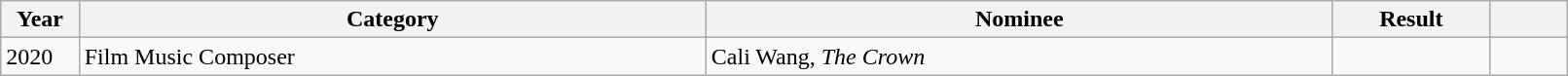<table class="wikitable" style="width:85%;">
<tr>
<th width=5%>Year</th>
<th style="width:40%;">Category</th>
<th style="width:40%;">Nominee</th>
<th style="width:10%;">Result</th>
<th width=5%></th>
</tr>
<tr>
<td vstyle="text-align: center;"rowspan="1">2020</td>
<td>Film Music Composer</td>
<td>Cali Wang, <em>The Crown</em></td>
<td></td>
<td rowspan="1"></td>
</tr>
</table>
